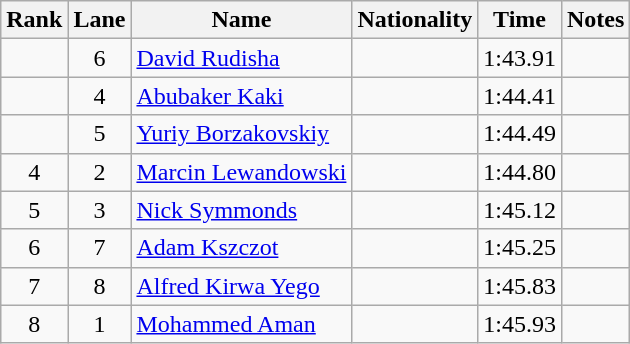<table class="wikitable sortable" style="text-align:center">
<tr>
<th>Rank</th>
<th>Lane</th>
<th>Name</th>
<th>Nationality</th>
<th>Time</th>
<th>Notes</th>
</tr>
<tr>
<td></td>
<td>6</td>
<td align=left><a href='#'>David Rudisha</a></td>
<td align=left></td>
<td>1:43.91</td>
<td></td>
</tr>
<tr>
<td></td>
<td>4</td>
<td align=left><a href='#'>Abubaker Kaki</a></td>
<td align=left></td>
<td>1:44.41</td>
<td></td>
</tr>
<tr>
<td></td>
<td>5</td>
<td align=left><a href='#'>Yuriy Borzakovskiy</a></td>
<td align=left></td>
<td>1:44.49</td>
<td></td>
</tr>
<tr>
<td>4</td>
<td>2</td>
<td align=left><a href='#'>Marcin Lewandowski</a></td>
<td align=left></td>
<td>1:44.80</td>
<td></td>
</tr>
<tr>
<td>5</td>
<td>3</td>
<td align=left><a href='#'>Nick Symmonds</a></td>
<td align=left></td>
<td>1:45.12</td>
<td></td>
</tr>
<tr>
<td>6</td>
<td>7</td>
<td align=left><a href='#'>Adam Kszczot</a></td>
<td align=left></td>
<td>1:45.25</td>
<td></td>
</tr>
<tr>
<td>7</td>
<td>8</td>
<td align=left><a href='#'>Alfred Kirwa Yego</a></td>
<td align=left></td>
<td>1:45.83</td>
<td></td>
</tr>
<tr>
<td>8</td>
<td>1</td>
<td align=left><a href='#'>Mohammed Aman</a></td>
<td align=left></td>
<td>1:45.93</td>
<td></td>
</tr>
</table>
